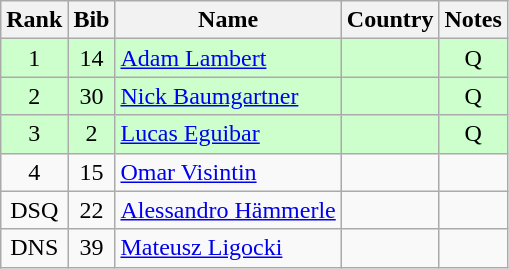<table class="wikitable" style="text-align:center;">
<tr>
<th>Rank</th>
<th>Bib</th>
<th>Name</th>
<th>Country</th>
<th>Notes</th>
</tr>
<tr bgcolor="#ccffcc">
<td>1</td>
<td>14</td>
<td align=left><a href='#'>Adam Lambert</a></td>
<td align=left></td>
<td>Q</td>
</tr>
<tr bgcolor="#ccffcc">
<td>2</td>
<td>30</td>
<td align=left><a href='#'>Nick Baumgartner</a></td>
<td align=left></td>
<td>Q</td>
</tr>
<tr bgcolor="#ccffcc">
<td>3</td>
<td>2</td>
<td align=left><a href='#'>Lucas Eguibar</a></td>
<td align=left></td>
<td>Q</td>
</tr>
<tr>
<td>4</td>
<td>15</td>
<td align=left><a href='#'>Omar Visintin</a></td>
<td align=left></td>
<td></td>
</tr>
<tr>
<td>DSQ</td>
<td>22</td>
<td align=left><a href='#'>Alessandro Hämmerle</a></td>
<td align=left></td>
<td></td>
</tr>
<tr>
<td>DNS</td>
<td>39</td>
<td align=left><a href='#'>Mateusz Ligocki</a></td>
<td align=left></td>
<td></td>
</tr>
</table>
